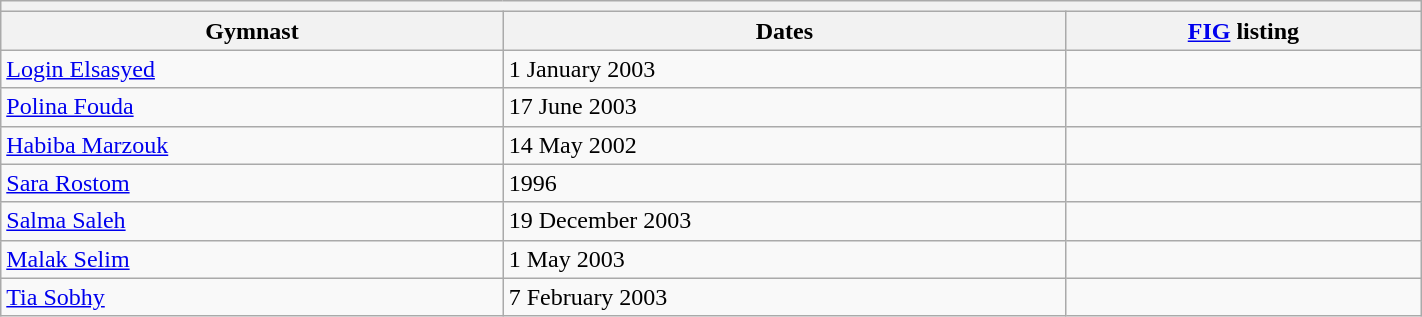<table class="wikitable mw-collapsible mw-collapsed" width="75%">
<tr>
<th colspan="3"></th>
</tr>
<tr>
<th>Gymnast</th>
<th>Dates</th>
<th><a href='#'>FIG</a> listing</th>
</tr>
<tr>
<td><a href='#'>Login Elsasyed</a></td>
<td>1 January 2003</td>
<td></td>
</tr>
<tr>
<td><a href='#'>Polina Fouda</a></td>
<td>17 June 2003</td>
<td></td>
</tr>
<tr>
<td><a href='#'>Habiba Marzouk</a></td>
<td>14 May 2002</td>
<td></td>
</tr>
<tr>
<td><a href='#'>Sara Rostom</a></td>
<td>1996</td>
<td></td>
</tr>
<tr>
<td><a href='#'>Salma Saleh</a></td>
<td>19 December 2003</td>
<td></td>
</tr>
<tr>
<td><a href='#'>Malak Selim</a></td>
<td>1 May 2003</td>
<td></td>
</tr>
<tr>
<td><a href='#'>Tia Sobhy</a></td>
<td>7 February 2003</td>
<td></td>
</tr>
</table>
